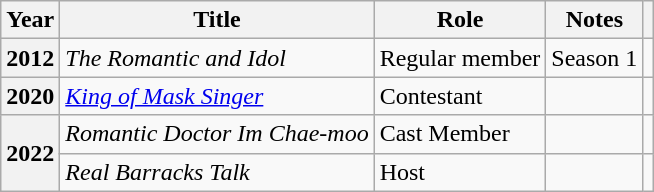<table class="wikitable plainrowheaders sortable">
<tr>
<th scope="col">Year</th>
<th scope="col">Title</th>
<th scope="col">Role</th>
<th scope="col">Notes</th>
<th scope="col" class="unsortable"></th>
</tr>
<tr>
<th scope="row">2012</th>
<td><em>The Romantic and Idol</em></td>
<td>Regular member</td>
<td>Season 1</td>
<td style="text-align:center"></td>
</tr>
<tr>
<th scope="row">2020</th>
<td><em><a href='#'>King of Mask Singer</a></em></td>
<td>Contestant</td>
<td></td>
<td style="text-align:center"></td>
</tr>
<tr>
<th scope="row" rowspan="2">2022</th>
<td><em>Romantic Doctor Im Chae-moo</em></td>
<td>Cast Member</td>
<td></td>
<td style="text-align:center"></td>
</tr>
<tr>
<td><em>Real Barracks Talk</em></td>
<td>Host</td>
<td></td>
<td style="text-align:center"></td>
</tr>
</table>
